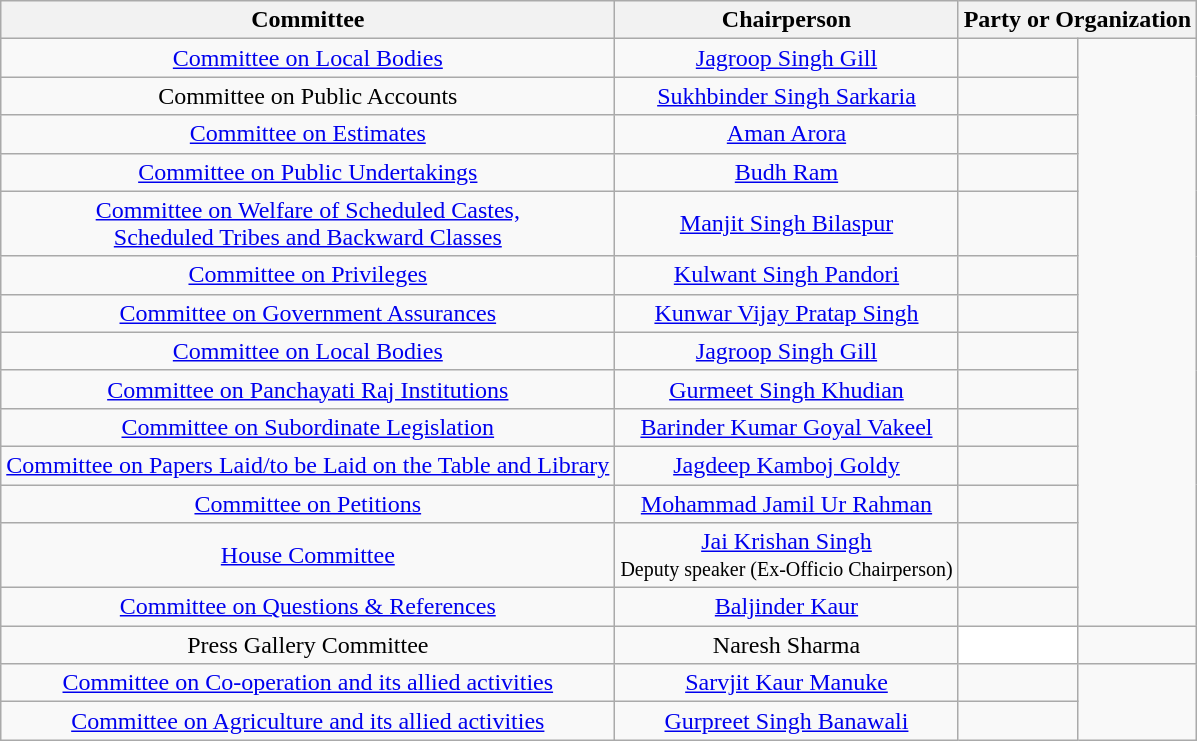<table class="wikitable sortable" style="text-align:center">
<tr>
<th>Committee</th>
<th>Chairperson</th>
<th colspan=2>Party or Organization</th>
</tr>
<tr>
<td><a href='#'>Committee on Local Bodies</a></td>
<td><a href='#'>Jagroop Singh Gill</a></td>
<td></td>
</tr>
<tr>
<td>Committee on Public Accounts</td>
<td><a href='#'>Sukhbinder Singh Sarkaria</a></td>
<td></td>
</tr>
<tr>
<td><a href='#'>Committee on Estimates</a></td>
<td><a href='#'>Aman Arora</a></td>
<td></td>
</tr>
<tr>
<td><a href='#'>Committee on Public Undertakings</a></td>
<td><a href='#'>Budh Ram</a></td>
<td></td>
</tr>
<tr>
<td><a href='#'>Committee on Welfare of Scheduled Castes,<br>Scheduled Tribes and Backward Classes</a></td>
<td><a href='#'>Manjit Singh Bilaspur</a></td>
<td></td>
</tr>
<tr>
<td><a href='#'>Committee on Privileges</a></td>
<td><a href='#'>Kulwant Singh Pandori</a></td>
<td></td>
</tr>
<tr>
<td><a href='#'>Committee on Government Assurances</a></td>
<td><a href='#'>Kunwar Vijay Pratap Singh</a></td>
<td></td>
</tr>
<tr>
<td><a href='#'>Committee on Local Bodies</a></td>
<td><a href='#'>Jagroop Singh Gill</a></td>
<td></td>
</tr>
<tr>
<td><a href='#'>Committee on Panchayati Raj Institutions</a></td>
<td><a href='#'>Gurmeet Singh Khudian</a></td>
<td></td>
</tr>
<tr>
<td><a href='#'>Committee on Subordinate Legislation</a></td>
<td><a href='#'>Barinder Kumar Goyal Vakeel</a></td>
<td></td>
</tr>
<tr>
<td><a href='#'>Committee on Papers Laid/to be Laid on the Table and Library</a></td>
<td><a href='#'>Jagdeep Kamboj Goldy</a></td>
<td></td>
</tr>
<tr>
<td><a href='#'>Committee on Petitions</a></td>
<td><a href='#'>Mohammad Jamil Ur Rahman</a></td>
<td></td>
</tr>
<tr>
<td><a href='#'>House Committee</a></td>
<td><a href='#'>Jai Krishan Singh</a><br><small>Deputy speaker (Ex-Officio Chairperson)</small></td>
<td></td>
</tr>
<tr>
<td><a href='#'>Committee on Questions & References</a></td>
<td><a href='#'>Baljinder Kaur</a></td>
<td></td>
</tr>
<tr>
<td>Press Gallery Committee</td>
<td>Naresh Sharma</td>
<td bgcolor="white"></td>
<td></td>
</tr>
<tr>
<td><a href='#'>Committee on Co-operation and its allied activities</a></td>
<td><a href='#'>Sarvjit Kaur Manuke</a></td>
<td></td>
</tr>
<tr>
<td><a href='#'>Committee on Agriculture and its allied activities</a></td>
<td><a href='#'>Gurpreet Singh Banawali</a></td>
<td></td>
</tr>
</table>
